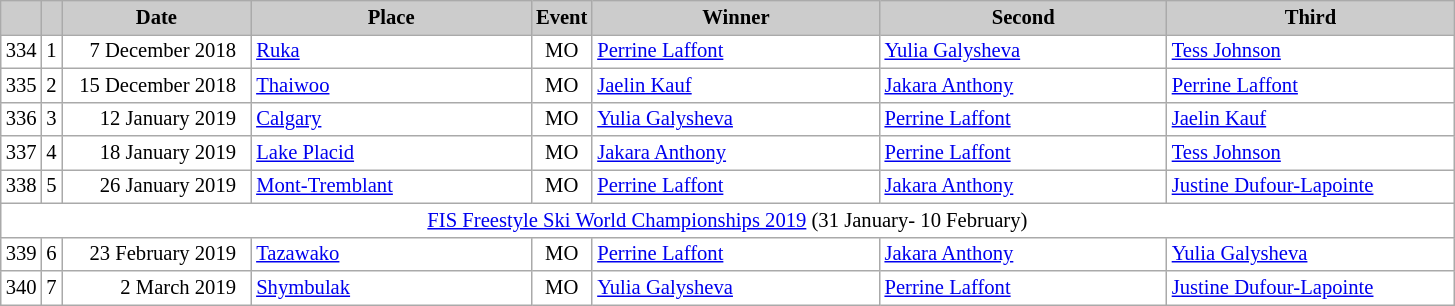<table class="wikitable plainrowheaders" style="background:#fff; font-size:86%; line-height:16px; border:grey solid 1px; border-collapse:collapse;">
<tr style="background:#ccc; text-align:center;">
<th scope="col" style="background:#ccc; width=20 px;"></th>
<th scope="col" style="background:#ccc; width=30 px;"></th>
<th scope="col" style="background:#ccc; width:120px;">Date</th>
<th scope="col" style="background:#ccc; width:180px;">Place</th>
<th scope="col" style="background:#ccc; width:15px;">Event</th>
<th scope="col" style="background:#ccc; width:185px;">Winner</th>
<th scope="col" style="background:#ccc; width:185px;">Second</th>
<th scope="col" style="background:#ccc; width:185px;">Third</th>
</tr>
<tr>
<td align=center>334</td>
<td align=center>1</td>
<td align=right>7 December 2018  </td>
<td> <a href='#'>Ruka</a></td>
<td align=center>MO</td>
<td> <a href='#'>Perrine Laffont</a></td>
<td> <a href='#'>Yulia Galysheva</a></td>
<td> <a href='#'>Tess Johnson</a></td>
</tr>
<tr>
<td align=center>335</td>
<td align=center>2</td>
<td align=right>15 December 2018  </td>
<td> <a href='#'>Thaiwoo</a></td>
<td align=center>MO</td>
<td> <a href='#'>Jaelin Kauf</a></td>
<td> <a href='#'>Jakara Anthony</a></td>
<td> <a href='#'>Perrine Laffont</a></td>
</tr>
<tr>
<td align=center>336</td>
<td align=center>3</td>
<td align=right>12 January 2019  </td>
<td> <a href='#'>Calgary</a></td>
<td align=center>MO</td>
<td> <a href='#'>Yulia Galysheva</a></td>
<td> <a href='#'>Perrine Laffont</a></td>
<td> <a href='#'>Jaelin Kauf</a></td>
</tr>
<tr>
<td align=center>337</td>
<td align=center>4</td>
<td align=right>18 January 2019  </td>
<td> <a href='#'>Lake Placid</a></td>
<td align=center>MO</td>
<td> <a href='#'>Jakara Anthony</a></td>
<td> <a href='#'>Perrine Laffont</a></td>
<td> <a href='#'>Tess Johnson</a></td>
</tr>
<tr>
<td align=center>338</td>
<td align=center>5</td>
<td align=right>26 January 2019  </td>
<td> <a href='#'>Mont-Tremblant</a></td>
<td align=center>MO</td>
<td> <a href='#'>Perrine Laffont</a></td>
<td> <a href='#'>Jakara Anthony</a></td>
<td> <a href='#'>Justine Dufour-Lapointe</a></td>
</tr>
<tr>
<td colspan="8" align="middle"><a href='#'>FIS Freestyle Ski World Championships 2019</a>  (31 January- 10 February)</td>
</tr>
<tr>
<td align=center>339</td>
<td align=center>6</td>
<td align=right>23 February 2019  </td>
<td> <a href='#'>Tazawako</a></td>
<td align=center>MO</td>
<td> <a href='#'>Perrine Laffont</a></td>
<td> <a href='#'>Jakara Anthony</a></td>
<td> <a href='#'>Yulia Galysheva</a></td>
</tr>
<tr>
<td align=center>340</td>
<td align=center>7</td>
<td align=right>2 March 2019  </td>
<td> <a href='#'>Shymbulak</a></td>
<td align=center>MO</td>
<td> <a href='#'>Yulia Galysheva</a></td>
<td> <a href='#'>Perrine Laffont</a></td>
<td> <a href='#'>Justine Dufour-Lapointe</a></td>
</tr>
</table>
